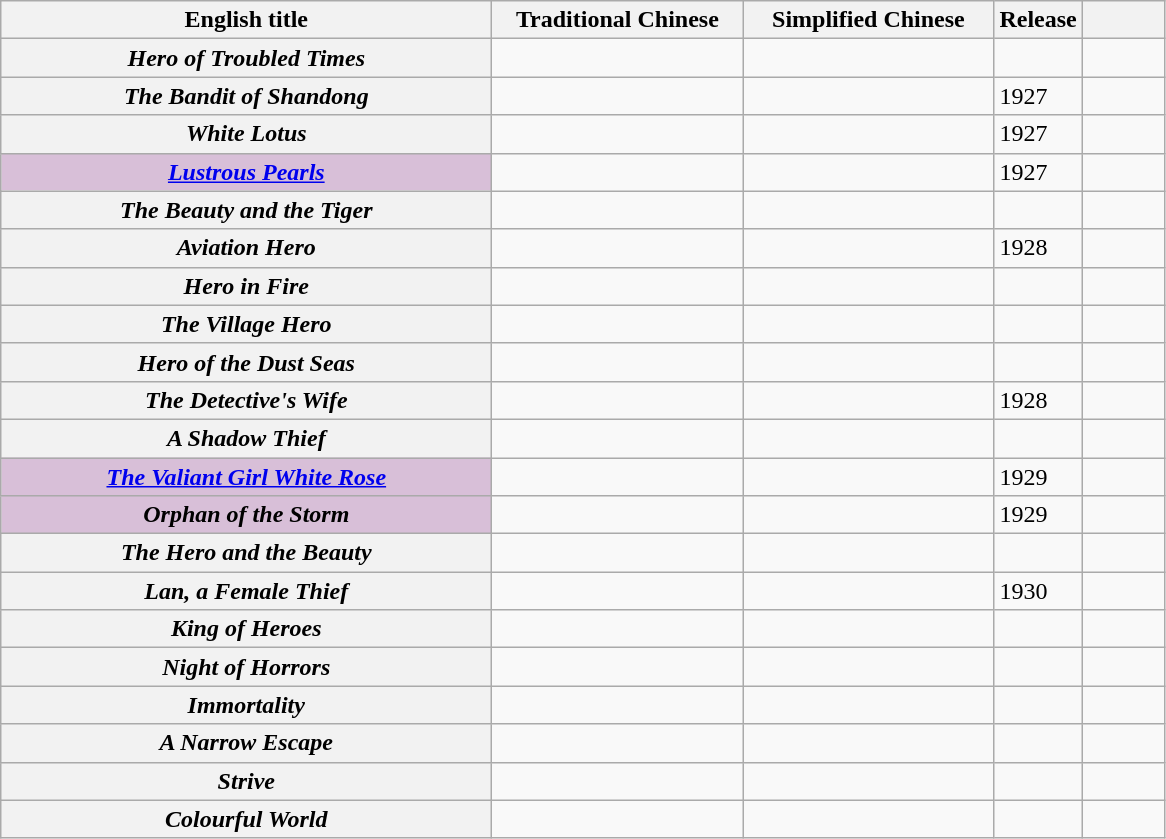<table class="wikitable plainrowheaders sortable" style="margin-right: 0;" style="text-align: center;">
<tr>
<th scope="col"  style="width:20em;">English title</th>
<th scope="col"  class="unsortable" style="width:10em;">Traditional Chinese</th>
<th scope="col"  class="unsortable" style="width:10em;">Simplified Chinese</th>
<th scope="col"  style="width:3em;">Release</th>
<th scope="col"  class="unsortable" style="width:3em;"></th>
</tr>
<tr>
<th scope="row"><em>Hero of Troubled Times</em></th>
<td></td>
<td></td>
<td></td>
<td></td>
</tr>
<tr>
<th scope="row"><em>The Bandit of Shandong</em></th>
<td></td>
<td></td>
<td>1927</td>
<td></td>
</tr>
<tr>
<th scope="row"><em>White Lotus</em></th>
<td></td>
<td></td>
<td>1927</td>
<td></td>
</tr>
<tr>
<th scope="row" style="background-color: #D8BFD8;"><em><a href='#'>Lustrous Pearls</a></em> </th>
<td></td>
<td></td>
<td>1927</td>
<td></td>
</tr>
<tr>
<th scope="row"><em>The Beauty and the Tiger</em></th>
<td></td>
<td></td>
<td></td>
<td></td>
</tr>
<tr>
<th scope="row"><em>Aviation Hero</em></th>
<td></td>
<td></td>
<td>1928</td>
<td></td>
</tr>
<tr>
<th scope="row"><em>Hero in Fire</em></th>
<td></td>
<td></td>
<td></td>
<td></td>
</tr>
<tr>
<th scope="row"><em>The Village Hero</em></th>
<td></td>
<td></td>
<td></td>
<td></td>
</tr>
<tr>
<th scope="row"><em>Hero of the Dust Seas</em></th>
<td></td>
<td></td>
<td></td>
<td></td>
</tr>
<tr>
<th scope="row"><em>The Detective's Wife</em></th>
<td></td>
<td></td>
<td>1928</td>
<td></td>
</tr>
<tr>
<th scope="row"><em>A Shadow Thief</em></th>
<td></td>
<td></td>
<td></td>
<td></td>
</tr>
<tr>
<th scope="row" style="background-color: #D8BFD8;"><em><a href='#'>The Valiant Girl White Rose</a></em> </th>
<td></td>
<td></td>
<td>1929</td>
<td></td>
</tr>
<tr>
<th scope="row" style="background-color: #D8BFD8;"><em>Orphan of the Storm</em> </th>
<td></td>
<td></td>
<td>1929</td>
<td></td>
</tr>
<tr>
<th scope="row"><em>The Hero and the Beauty</em></th>
<td></td>
<td></td>
<td></td>
<td></td>
</tr>
<tr>
<th scope="row"><em>Lan, a Female Thief</em></th>
<td></td>
<td></td>
<td>1930</td>
<td></td>
</tr>
<tr>
<th scope="row"><em>King of Heroes</em></th>
<td></td>
<td></td>
<td></td>
<td></td>
</tr>
<tr>
<th scope="row"><em>Night of Horrors</em></th>
<td></td>
<td></td>
<td></td>
<td></td>
</tr>
<tr>
<th scope="row"><em>Immortality</em></th>
<td></td>
<td></td>
<td></td>
<td></td>
</tr>
<tr>
<th scope="row"><em>A Narrow Escape</em></th>
<td></td>
<td></td>
<td></td>
<td></td>
</tr>
<tr>
<th scope="row"><em>Strive</em></th>
<td></td>
<td></td>
<td></td>
<td></td>
</tr>
<tr>
<th scope="row"><em>Colourful World</em></th>
<td></td>
<td></td>
<td></td>
<td></td>
</tr>
</table>
